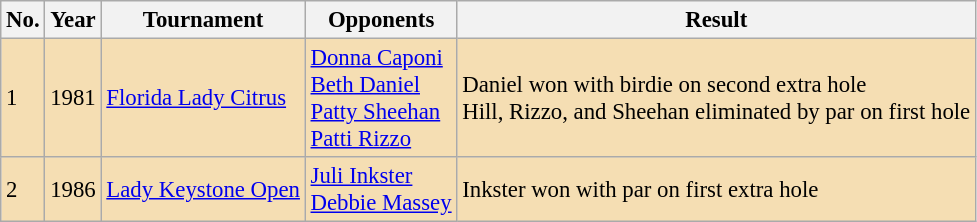<table class="wikitable" style="font-size:95%;">
<tr>
<th>No.</th>
<th>Year</th>
<th>Tournament</th>
<th>Opponents</th>
<th>Result</th>
</tr>
<tr style="background:#F5DEB3;">
<td>1</td>
<td>1981</td>
<td><a href='#'>Florida Lady Citrus</a></td>
<td> <a href='#'>Donna Caponi</a><br> <a href='#'>Beth Daniel</a><br> <a href='#'>Patty Sheehan</a><br> <a href='#'>Patti Rizzo</a></td>
<td>Daniel won with birdie on second extra hole<br>Hill, Rizzo, and Sheehan eliminated by par on first hole</td>
</tr>
<tr style="background:#F5DEB3;">
<td>2</td>
<td>1986</td>
<td><a href='#'>Lady Keystone Open</a></td>
<td> <a href='#'>Juli Inkster</a><br> <a href='#'>Debbie Massey</a></td>
<td>Inkster won with par on first extra hole</td>
</tr>
</table>
